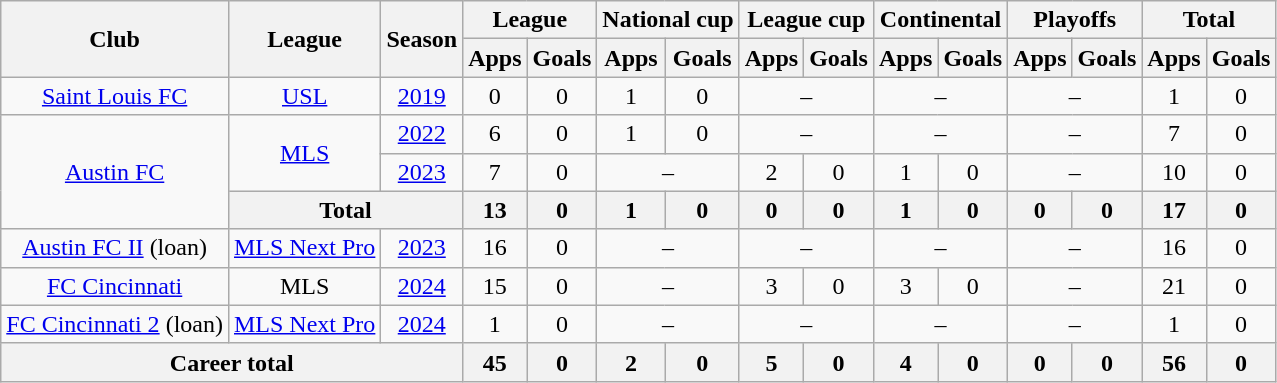<table class="wikitable" style="text-align:center">
<tr>
<th rowspan="2">Club</th>
<th rowspan="2">League</th>
<th rowspan="2">Season</th>
<th colspan="2">League</th>
<th colspan="2">National cup</th>
<th colspan="2">League cup</th>
<th colspan="2">Continental</th>
<th colspan="2">Playoffs</th>
<th colspan="2">Total</th>
</tr>
<tr>
<th>Apps</th>
<th>Goals</th>
<th>Apps</th>
<th>Goals</th>
<th>Apps</th>
<th>Goals</th>
<th>Apps</th>
<th>Goals</th>
<th>Apps</th>
<th>Goals</th>
<th>Apps</th>
<th>Goals</th>
</tr>
<tr>
<td><a href='#'>Saint Louis FC</a></td>
<td><a href='#'>USL</a></td>
<td><a href='#'>2019</a></td>
<td>0</td>
<td>0</td>
<td>1</td>
<td>0</td>
<td colspan="2">–</td>
<td colspan="2">–</td>
<td colspan="2">–</td>
<td>1</td>
<td>0</td>
</tr>
<tr>
<td rowspan=3><a href='#'>Austin FC</a></td>
<td rowspan=2><a href='#'>MLS</a></td>
<td><a href='#'>2022</a></td>
<td>6</td>
<td>0</td>
<td>1</td>
<td>0</td>
<td colspan="2">–</td>
<td colspan="2">–</td>
<td colspan="2">–</td>
<td>7</td>
<td>0</td>
</tr>
<tr>
<td><a href='#'>2023</a></td>
<td>7</td>
<td>0</td>
<td colspan="2">–</td>
<td>2</td>
<td>0</td>
<td>1</td>
<td>0</td>
<td colspan="2">–</td>
<td>10</td>
<td>0</td>
</tr>
<tr>
<th colspan="2">Total</th>
<th>13</th>
<th>0</th>
<th>1</th>
<th>0</th>
<th>0</th>
<th>0</th>
<th>1</th>
<th>0</th>
<th>0</th>
<th>0</th>
<th>17</th>
<th>0</th>
</tr>
<tr>
<td><a href='#'>Austin FC II</a> (loan)</td>
<td><a href='#'>MLS Next Pro</a></td>
<td><a href='#'>2023</a></td>
<td>16</td>
<td>0</td>
<td colspan="2">–</td>
<td colspan="2">–</td>
<td colspan="2">–</td>
<td colspan="2">–</td>
<td>16</td>
<td>0</td>
</tr>
<tr>
<td rowspan=1><a href='#'>FC Cincinnati</a></td>
<td rowspan=1>MLS</td>
<td><a href='#'>2024</a></td>
<td>15</td>
<td>0</td>
<td colspan="2">–</td>
<td>3</td>
<td>0</td>
<td>3</td>
<td>0</td>
<td colspan="2">–</td>
<td>21</td>
<td>0</td>
</tr>
<tr>
<td><a href='#'>FC Cincinnati 2</a> (loan)</td>
<td><a href='#'>MLS Next Pro</a></td>
<td><a href='#'>2024</a></td>
<td>1</td>
<td>0</td>
<td colspan="2">–</td>
<td colspan="2">–</td>
<td colspan="2">–</td>
<td colspan="2">–</td>
<td>1</td>
<td>0</td>
</tr>
<tr>
<th colspan="3">Career total</th>
<th>45</th>
<th>0</th>
<th>2</th>
<th>0</th>
<th>5</th>
<th>0</th>
<th>4</th>
<th>0</th>
<th>0</th>
<th>0</th>
<th>56</th>
<th>0</th>
</tr>
</table>
